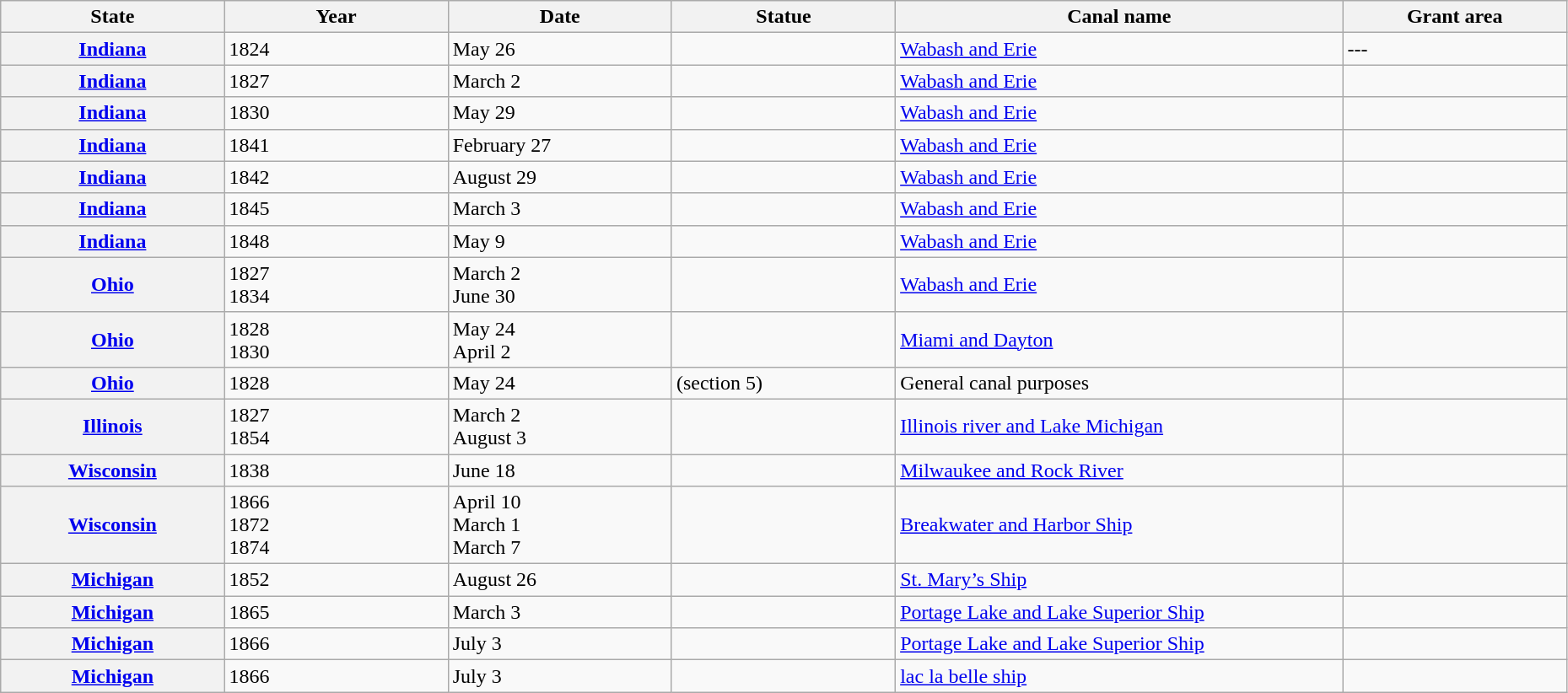<table class="wikitable" style="width:98%">
<tr>
<th width = 10%>State</th>
<th width = 10%>Year</th>
<th width = 10%>Date</th>
<th width = 10%>Statue</th>
<th width = 20%>Canal name</th>
<th width = 10%>Grant area</th>
</tr>
<tr>
<th><a href='#'>Indiana</a></th>
<td>1824</td>
<td>May 26</td>
<td></td>
<td><a href='#'>Wabash and Erie</a></td>
<td>---</td>
</tr>
<tr>
<th><a href='#'>Indiana</a></th>
<td>1827</td>
<td>March 2</td>
<td></td>
<td><a href='#'>Wabash and Erie</a></td>
<td></td>
</tr>
<tr>
<th><a href='#'>Indiana</a></th>
<td>1830</td>
<td>May 29</td>
<td></td>
<td><a href='#'>Wabash and Erie</a></td>
<td></td>
</tr>
<tr>
<th><a href='#'>Indiana</a></th>
<td>1841</td>
<td>February 27</td>
<td></td>
<td><a href='#'>Wabash and Erie</a></td>
<td></td>
</tr>
<tr>
<th><a href='#'>Indiana</a></th>
<td>1842</td>
<td>August 29</td>
<td></td>
<td><a href='#'>Wabash and Erie</a></td>
<td></td>
</tr>
<tr>
<th><a href='#'>Indiana</a></th>
<td>1845</td>
<td>March 3</td>
<td></td>
<td><a href='#'>Wabash and Erie</a></td>
<td></td>
</tr>
<tr>
<th><a href='#'>Indiana</a></th>
<td>1848</td>
<td>May 9</td>
<td></td>
<td><a href='#'>Wabash and Erie</a></td>
<td></td>
</tr>
<tr>
<th><a href='#'>Ohio</a></th>
<td>1827<br>1834</td>
<td>March 2<br>June 30</td>
<td><br></td>
<td><a href='#'>Wabash and Erie</a></td>
<td></td>
</tr>
<tr>
<th><a href='#'>Ohio</a></th>
<td>1828<br>1830</td>
<td>May 24<br>April 2</td>
<td><br></td>
<td><a href='#'>Miami and Dayton</a></td>
<td></td>
</tr>
<tr>
<th><a href='#'>Ohio</a></th>
<td>1828</td>
<td>May 24</td>
<td> (section 5)</td>
<td>General canal purposes</td>
<td></td>
</tr>
<tr>
<th><a href='#'>Illinois</a></th>
<td>1827<br>1854</td>
<td>March 2<br>August 3</td>
<td><br></td>
<td><a href='#'>Illinois river and Lake Michigan</a></td>
<td></td>
</tr>
<tr>
<th><a href='#'>Wisconsin</a></th>
<td>1838</td>
<td>June 18</td>
<td></td>
<td><a href='#'>Milwaukee and Rock River</a></td>
<td></td>
</tr>
<tr>
<th><a href='#'>Wisconsin</a></th>
<td>1866<br>1872<br>1874</td>
<td>April 10<br>March 1<br>March 7</td>
<td><br><br></td>
<td><a href='#'>Breakwater and Harbor Ship</a></td>
<td></td>
</tr>
<tr>
<th><a href='#'>Michigan</a></th>
<td>1852</td>
<td>August 26</td>
<td></td>
<td><a href='#'>St. Mary’s Ship</a></td>
<td></td>
</tr>
<tr>
<th><a href='#'>Michigan</a></th>
<td>1865</td>
<td>March 3</td>
<td></td>
<td><a href='#'>Portage Lake and Lake Superior Ship</a></td>
<td></td>
</tr>
<tr>
<th><a href='#'>Michigan</a></th>
<td>1866</td>
<td>July 3</td>
<td></td>
<td><a href='#'>Portage Lake and Lake Superior Ship</a></td>
<td></td>
</tr>
<tr>
<th><a href='#'>Michigan</a></th>
<td>1866</td>
<td>July 3</td>
<td></td>
<td><a href='#'>lac la belle ship</a></td>
<td></td>
</tr>
</table>
